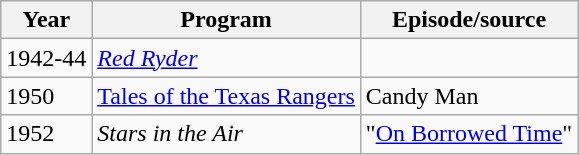<table class="wikitable">
<tr>
<th>Year</th>
<th>Program</th>
<th>Episode/source</th>
</tr>
<tr>
<td>1942-44</td>
<td><em><a href='#'>Red Ryder</a></em></td>
<td></td>
</tr>
<tr>
<td>1950</td>
<td><a href='#'>Tales of the Texas Rangers</a></td>
<td>Candy Man</td>
</tr>
<tr>
<td>1952</td>
<td><em>Stars in the Air</em></td>
<td>"<a href='#'>On Borrowed Time</a>"</td>
</tr>
</table>
